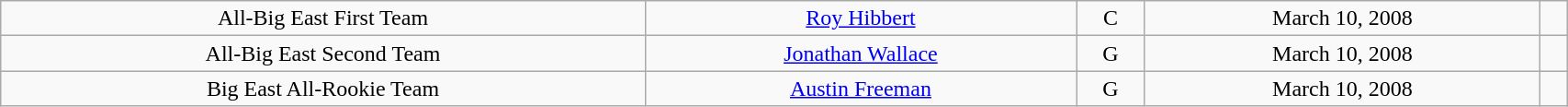<table class="wikitable" style="width: 90%;text-align: center;">
<tr align="center">
<td rowspan="1">All-Big East First Team</td>
<td><a href='#'>Roy Hibbert</a></td>
<td>C</td>
<td>March 10, 2008</td>
<td></td>
</tr>
<tr align="center">
<td rowspan="1">All-Big East Second Team</td>
<td><a href='#'>Jonathan Wallace</a></td>
<td>G</td>
<td>March 10, 2008</td>
<td></td>
</tr>
<tr align="center">
<td rowspan="1">Big East All-Rookie Team</td>
<td><a href='#'>Austin Freeman</a></td>
<td>G</td>
<td>March 10, 2008</td>
<td></td>
</tr>
</table>
